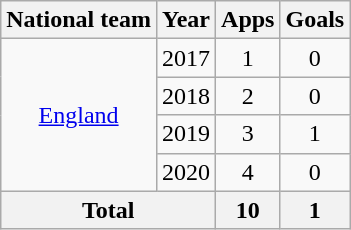<table class="wikitable" style="text-align: center;">
<tr>
<th>National team</th>
<th>Year</th>
<th>Apps</th>
<th>Goals</th>
</tr>
<tr>
<td rowspan=4><a href='#'>England</a></td>
<td>2017</td>
<td>1</td>
<td>0</td>
</tr>
<tr>
<td>2018</td>
<td>2</td>
<td>0</td>
</tr>
<tr>
<td>2019</td>
<td>3</td>
<td>1</td>
</tr>
<tr>
<td>2020</td>
<td>4</td>
<td>0</td>
</tr>
<tr>
<th colspan=2>Total</th>
<th>10</th>
<th>1</th>
</tr>
</table>
